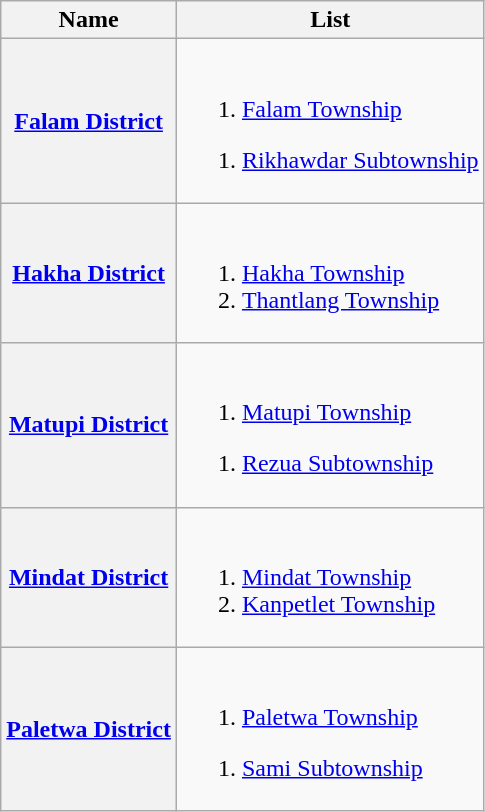<table class=wikitable>
<tr>
<th>Name</th>
<th>List</th>
</tr>
<tr>
<th><a href='#'>Falam District</a></th>
<td><br>
<ol><li><a href='#'>Falam Township</a></li></ol><ol><li><a href='#'>Rikhawdar Subtownship</a></li></ol></td>
</tr>
<tr>
<th><a href='#'>Hakha District</a></th>
<td><br><ol><li><a href='#'>Hakha Township</a></li><li><a href='#'>Thantlang Township</a></li></ol></td>
</tr>
<tr>
<th><a href='#'>Matupi District</a></th>
<td><br>
<ol><li><a href='#'>Matupi Township</a></li></ol><ol><li><a href='#'>Rezua Subtownship</a></li></ol></td>
</tr>
<tr>
<th><a href='#'>Mindat District</a></th>
<td><br><ol><li><a href='#'>Mindat Township</a></li><li><a href='#'>Kanpetlet Township</a></li></ol></td>
</tr>
<tr>
<th><a href='#'>Paletwa District</a></th>
<td><br>
<ol><li><a href='#'>Paletwa Township</a></li></ol><ol><li><a href='#'>Sami Subtownship</a></li></ol></td>
</tr>
</table>
